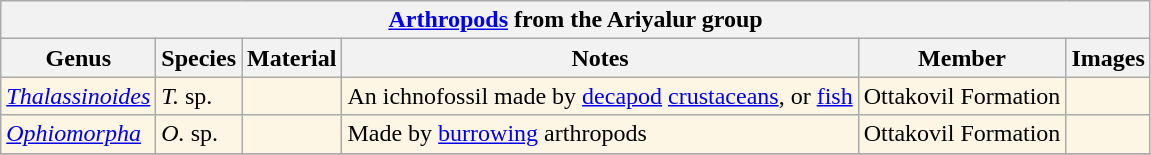<table class="wikitable" align="center">
<tr>
<th colspan="6" align="center"><strong><a href='#'>Arthropods</a> from the Ariyalur group</strong></th>
</tr>
<tr>
<th>Genus</th>
<th>Species</th>
<th>Material</th>
<th>Notes</th>
<th>Member</th>
<th>Images</th>
</tr>
<tr style="background:#FEF6E4;">
<td><em><a href='#'>Thalassinoides</a></em></td>
<td><em>T.</em> sp.</td>
<td></td>
<td>An ichnofossil made by <a href='#'>decapod</a> <a href='#'>crustaceans</a>, or <a href='#'>fish</a></td>
<td>Ottakovil Formation</td>
<td><br></td>
</tr>
<tr style="background:#FEF6E4">
<td><em><a href='#'>Ophiomorpha</a></em></td>
<td><em>O.</em> sp.</td>
<td></td>
<td>Made by <a href='#'>burrowing</a> arthropods</td>
<td>Ottakovil Formation</td>
<td><br></td>
</tr>
<tr>
</tr>
</table>
